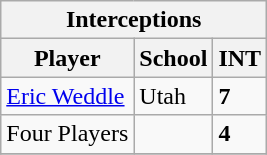<table class="wikitable">
<tr>
<th colspan="3" align="center">Interceptions</th>
</tr>
<tr>
<th>Player</th>
<th>School</th>
<th>INT</th>
</tr>
<tr>
<td><a href='#'>Eric Weddle</a></td>
<td>Utah</td>
<td><strong>7</strong></td>
</tr>
<tr>
<td>Four Players</td>
<td></td>
<td><strong>4</strong></td>
</tr>
<tr>
</tr>
</table>
